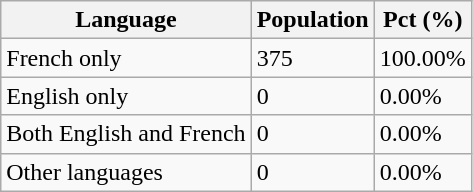<table class="wikitable">
<tr>
<th>Language</th>
<th>Population</th>
<th>Pct (%)</th>
</tr>
<tr>
<td>French only</td>
<td>375</td>
<td>100.00%</td>
</tr>
<tr>
<td>English only</td>
<td>0</td>
<td>0.00%</td>
</tr>
<tr>
<td>Both English and French</td>
<td>0</td>
<td>0.00%</td>
</tr>
<tr>
<td>Other languages</td>
<td>0</td>
<td>0.00%</td>
</tr>
</table>
